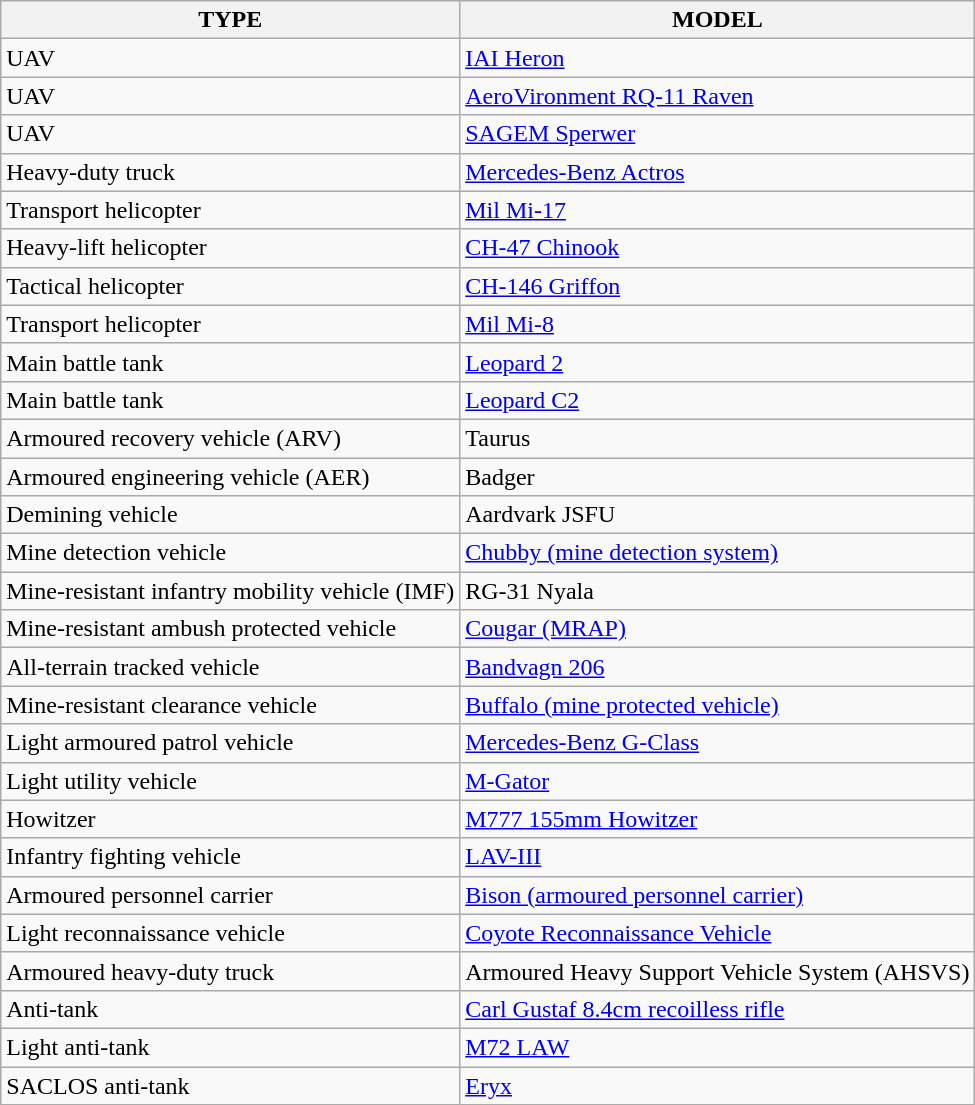<table class="wikitable sortable">
<tr>
<th>TYPE</th>
<th>MODEL</th>
</tr>
<tr>
<td>UAV</td>
<td><a href='#'>IAI Heron</a></td>
</tr>
<tr>
<td>UAV</td>
<td><a href='#'>AeroVironment RQ-11 Raven</a></td>
</tr>
<tr>
<td>UAV</td>
<td><a href='#'>SAGEM Sperwer</a></td>
</tr>
<tr>
<td>Heavy-duty truck</td>
<td><a href='#'>Mercedes-Benz Actros</a></td>
</tr>
<tr>
<td>Transport helicopter</td>
<td><a href='#'>Mil Mi-17</a></td>
</tr>
<tr>
<td>Heavy-lift helicopter</td>
<td><a href='#'>CH-47 Chinook</a></td>
</tr>
<tr>
<td>Tactical helicopter</td>
<td><a href='#'>CH-146 Griffon</a></td>
</tr>
<tr>
<td>Transport helicopter</td>
<td><a href='#'>Mil Mi-8</a></td>
</tr>
<tr>
<td>Main battle tank</td>
<td><a href='#'>Leopard 2</a></td>
</tr>
<tr>
<td>Main battle tank</td>
<td><a href='#'>Leopard C2</a></td>
</tr>
<tr>
<td>Armoured recovery vehicle (ARV)</td>
<td>Taurus</td>
</tr>
<tr>
<td>Armoured engineering vehicle (AER)</td>
<td>Badger</td>
</tr>
<tr>
<td>Demining vehicle</td>
<td>Aardvark JSFU</td>
</tr>
<tr>
<td>Mine detection vehicle</td>
<td><a href='#'>Chubby (mine detection system)</a></td>
</tr>
<tr>
<td>Mine-resistant infantry mobility vehicle  (IMF)</td>
<td>RG-31 Nyala</td>
</tr>
<tr>
<td>Mine-resistant ambush protected vehicle</td>
<td><a href='#'>Cougar (MRAP)</a></td>
</tr>
<tr>
<td>All-terrain tracked vehicle</td>
<td><a href='#'>Bandvagn 206</a></td>
</tr>
<tr>
<td>Mine-resistant clearance vehicle</td>
<td><a href='#'>Buffalo (mine protected vehicle)</a></td>
</tr>
<tr>
<td>Light armoured patrol vehicle</td>
<td><a href='#'>Mercedes-Benz G-Class</a></td>
</tr>
<tr>
<td>Light utility vehicle</td>
<td><a href='#'>M-Gator</a></td>
</tr>
<tr>
<td>Howitzer</td>
<td><a href='#'>M777 155mm Howitzer</a></td>
</tr>
<tr>
<td>Infantry fighting vehicle</td>
<td><a href='#'>LAV-III</a></td>
</tr>
<tr>
<td>Armoured personnel carrier</td>
<td><a href='#'>Bison (armoured personnel carrier)</a></td>
</tr>
<tr>
<td>Light reconnaissance vehicle</td>
<td><a href='#'>Coyote Reconnaissance Vehicle</a></td>
</tr>
<tr>
<td>Armoured heavy-duty truck</td>
<td>Armoured Heavy Support Vehicle System (AHSVS)</td>
</tr>
<tr>
<td>Anti-tank</td>
<td><a href='#'>Carl Gustaf 8.4cm recoilless rifle</a></td>
</tr>
<tr>
<td>Light anti-tank</td>
<td><a href='#'>M72 LAW</a></td>
</tr>
<tr>
<td>SACLOS anti-tank</td>
<td><a href='#'>Eryx</a></td>
</tr>
</table>
